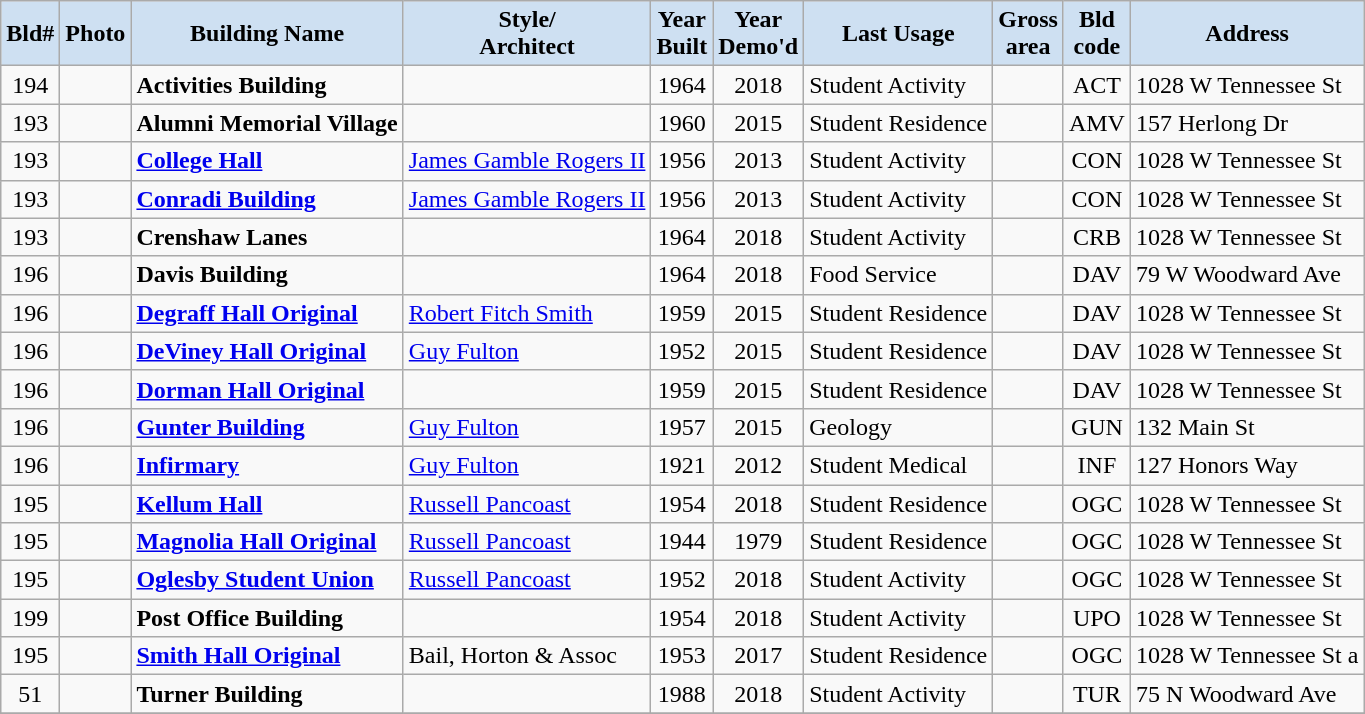<table class="wikitable sortable">
<tr>
<th scope="col" style="background-color:#cee0f2;">Bld#</th>
<th scope="col" style="background-color:#cee0f2;" class="unsortable">Photo</th>
<th scope="col" style="background-color:#cee0f2;">Building Name</th>
<th scope="col" style="background-color:#cee0f2;">Style/<br>Architect</th>
<th scope="col" style="background-color:#cee0f2;">Year<br>Built</th>
<th scope="col" style="background-color:#cee0f2;">Year<br>Demo'd</th>
<th scope="col" style="background-color:#cee0f2;">Last Usage</th>
<th scope="col" style="background-color:#cee0f2;">Gross<br>area</th>
<th scope="col" style="background-color:#cee0f2;">Bld<br>code</th>
<th scope="col" style="background-color:#cee0f2;">Address</th>
</tr>
<tr id="A">
<td align=center>194</td>
<td></td>
<td><strong>Activities Building</strong></td>
<td></td>
<td align=center>1964</td>
<td align=center>2018</td>
<td>Student Activity</td>
<td></td>
<td align=center>ACT</td>
<td>1028 W Tennessee St</td>
</tr>
<tr>
<td align=center>193</td>
<td></td>
<td><strong>Alumni Memorial Village</strong></td>
<td></td>
<td align=center>1960</td>
<td align=center>2015</td>
<td>Student Residence</td>
<td></td>
<td align=center>AMV</td>
<td>157 Herlong Dr</td>
</tr>
<tr id="C">
<td align=center>193</td>
<td></td>
<td><a href='#'><strong>College Hall</strong></a></td>
<td><a href='#'>James Gamble Rogers II</a></td>
<td align=center>1956</td>
<td align=center>2013</td>
<td>Student Activity</td>
<td></td>
<td align=center>CON</td>
<td>1028 W Tennessee St</td>
</tr>
<tr>
<td align=center>193</td>
<td></td>
<td><a href='#'><strong>Conradi Building</strong></a></td>
<td><a href='#'>James Gamble Rogers II</a></td>
<td align=center>1956</td>
<td align=center>2013</td>
<td>Student Activity</td>
<td></td>
<td align=center>CON</td>
<td>1028 W Tennessee St</td>
</tr>
<tr>
<td align=center>193</td>
<td></td>
<td><strong>Crenshaw Lanes</strong></td>
<td></td>
<td align=center>1964</td>
<td align=center>2018</td>
<td>Student Activity</td>
<td></td>
<td align=center>CRB</td>
<td>1028 W Tennessee St</td>
</tr>
<tr id="D">
<td align=center>196</td>
<td></td>
<td><strong>Davis Building</strong></td>
<td></td>
<td align=center>1964</td>
<td align=center>2018</td>
<td>Food Service</td>
<td></td>
<td align=center>DAV</td>
<td>79 W Woodward Ave</td>
</tr>
<tr>
<td align=center>196</td>
<td></td>
<td><a href='#'><strong>Degraff Hall Original</strong></a></td>
<td><a href='#'>Robert Fitch Smith</a></td>
<td align=center>1959</td>
<td align=center>2015</td>
<td>Student Residence</td>
<td></td>
<td align=center>DAV</td>
<td>1028 W Tennessee St</td>
</tr>
<tr>
<td align=center>196</td>
<td></td>
<td><a href='#'><strong>DeViney Hall Original</strong></a></td>
<td><a href='#'>Guy Fulton</a></td>
<td align=center>1952</td>
<td align=center>2015</td>
<td>Student Residence</td>
<td></td>
<td align=center>DAV</td>
<td>1028 W Tennessee St</td>
</tr>
<tr>
<td align=center>196</td>
<td></td>
<td><a href='#'><strong>Dorman Hall Original</strong></a></td>
<td></td>
<td align=center>1959</td>
<td align=center>2015</td>
<td>Student Residence</td>
<td></td>
<td align=center>DAV</td>
<td>1028 W Tennessee St</td>
</tr>
<tr id="G">
<td align=center>196</td>
<td></td>
<td><a href='#'><strong>Gunter Building</strong></a></td>
<td><a href='#'>Guy Fulton</a></td>
<td align=center>1957</td>
<td align=center>2015</td>
<td>Geology</td>
<td></td>
<td align=center>GUN</td>
<td>132 Main St</td>
</tr>
<tr id="I">
<td align=center>196</td>
<td></td>
<td><a href='#'><strong>Infirmary</strong></a></td>
<td><a href='#'>Guy Fulton</a></td>
<td align=center>1921</td>
<td align=center>2012</td>
<td>Student Medical</td>
<td></td>
<td align=center>INF</td>
<td>127 Honors Way</td>
</tr>
<tr id="K">
<td align=center>195</td>
<td></td>
<td><a href='#'><strong>Kellum Hall</strong></a></td>
<td><a href='#'>Russell Pancoast</a></td>
<td align=center>1954</td>
<td align=center>2018</td>
<td>Student Residence</td>
<td></td>
<td align=center>OGC</td>
<td>1028 W Tennessee St</td>
</tr>
<tr id="M">
<td align=center>195</td>
<td></td>
<td><a href='#'><strong>Magnolia Hall Original</strong></a></td>
<td><a href='#'>Russell Pancoast</a></td>
<td align=center>1944</td>
<td align=center>1979</td>
<td>Student Residence</td>
<td></td>
<td align=center>OGC</td>
<td>1028 W Tennessee St</td>
</tr>
<tr id="O">
<td align=center>195</td>
<td></td>
<td><a href='#'><strong>Oglesby Student Union</strong></a></td>
<td><a href='#'>Russell Pancoast</a></td>
<td align=center>1952</td>
<td align=center>2018</td>
<td>Student Activity</td>
<td></td>
<td align=center>OGC</td>
<td>1028 W Tennessee St</td>
</tr>
<tr id="P">
<td align=center>199</td>
<td></td>
<td><strong>Post Office Building</strong></td>
<td></td>
<td align=center>1954</td>
<td align=center>2018</td>
<td>Student Activity</td>
<td></td>
<td align=center>UPO</td>
<td>1028 W Tennessee St</td>
</tr>
<tr id="S">
<td align=center>195</td>
<td></td>
<td><a href='#'><strong>Smith Hall Original</strong></a></td>
<td>Bail, Horton & Assoc</td>
<td align=center>1953</td>
<td align=center>2017</td>
<td>Student Residence</td>
<td></td>
<td align=center>OGC</td>
<td>1028 W Tennessee St a</td>
</tr>
<tr id="T">
<td align=center>51</td>
<td></td>
<td><strong>Turner Building</strong></td>
<td></td>
<td align=center>1988</td>
<td align=center>2018</td>
<td>Student Activity</td>
<td></td>
<td align=center>TUR</td>
<td>75 N Woodward Ave</td>
</tr>
<tr>
</tr>
</table>
